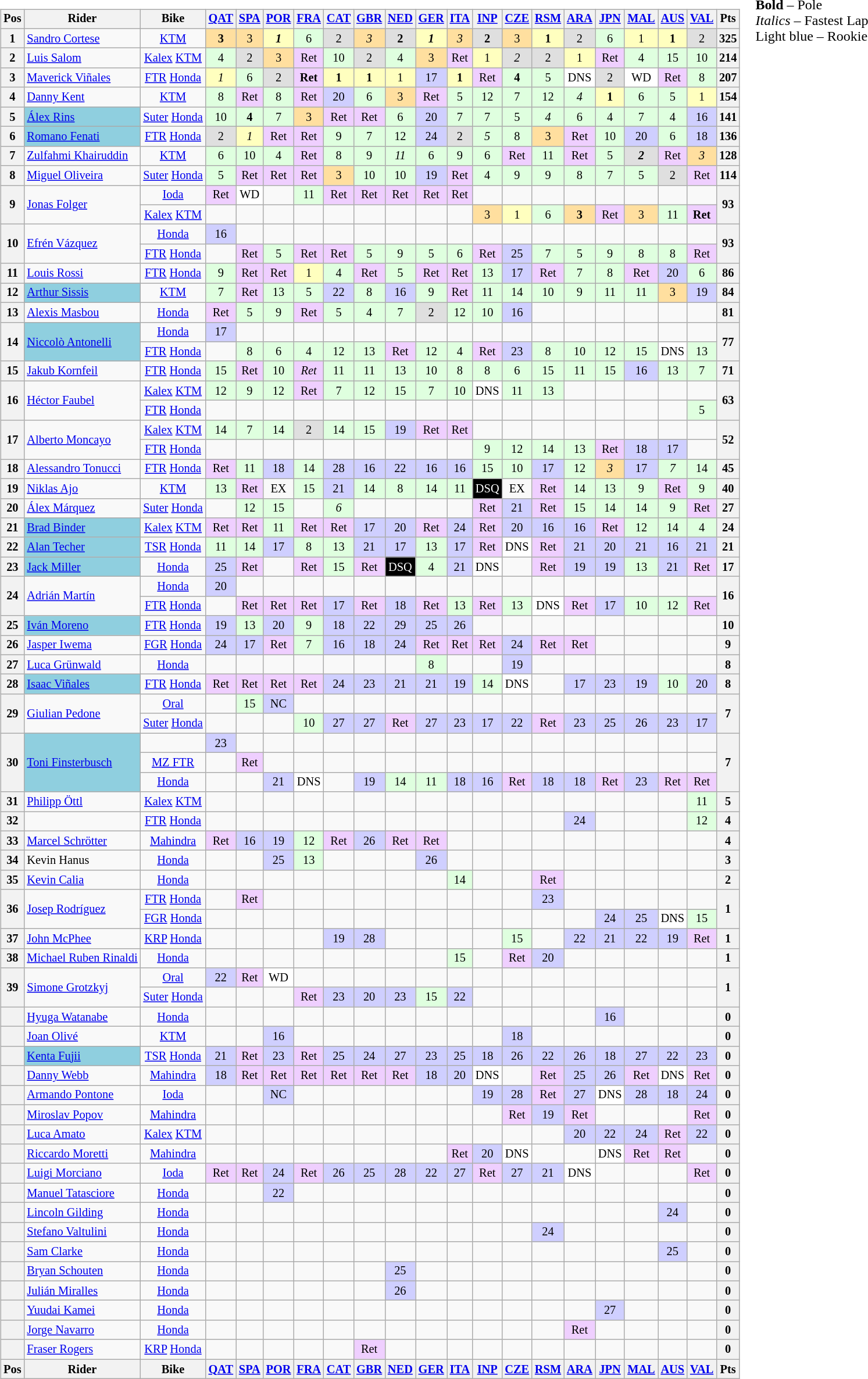<table>
<tr>
<td><br><table class="wikitable" style="font-size: 85%; text-align:center">
<tr valign="top">
<th valign="middle">Pos</th>
<th valign="middle">Rider</th>
<th valign="middle">Bike</th>
<th><a href='#'>QAT</a><br></th>
<th><a href='#'>SPA</a><br></th>
<th><a href='#'>POR</a><br></th>
<th><a href='#'>FRA</a><br></th>
<th><a href='#'>CAT</a><br></th>
<th><a href='#'>GBR</a><br></th>
<th><a href='#'>NED</a><br></th>
<th><a href='#'>GER</a><br></th>
<th><a href='#'>ITA</a><br></th>
<th><a href='#'>INP</a><br></th>
<th><a href='#'>CZE</a><br></th>
<th><a href='#'>RSM</a><br></th>
<th><a href='#'>ARA</a><br></th>
<th><a href='#'>JPN</a><br></th>
<th><a href='#'>MAL</a><br></th>
<th><a href='#'>AUS</a><br></th>
<th><a href='#'>VAL</a><br></th>
<th valign="middle">Pts</th>
</tr>
<tr>
<th>1</th>
<td align="left"> <a href='#'>Sandro Cortese</a></td>
<td><a href='#'>KTM</a></td>
<td style="background:#ffdf9f;"><strong>3</strong></td>
<td style="background:#ffdf9f;">3</td>
<td style="background:#ffffbf;"><strong><em>1</em></strong></td>
<td style="background:#dfffdf;">6</td>
<td style="background:#dfdfdf;">2</td>
<td style="background:#ffdf9f;"><em>3</em></td>
<td style="background:#dfdfdf;"><strong>2</strong></td>
<td style="background:#ffffbf;"><strong><em>1</em></strong></td>
<td style="background:#ffdf9f;"><em>3</em></td>
<td style="background:#dfdfdf;"><strong>2</strong></td>
<td style="background:#ffdf9f;">3</td>
<td style="background:#ffffbf;"><strong>1</strong></td>
<td style="background:#dfdfdf;">2</td>
<td style="background:#dfffdf;">6</td>
<td style="background:#ffffbf;">1</td>
<td style="background:#ffffbf;"><strong>1</strong></td>
<td style="background:#dfdfdf;">2</td>
<th>325</th>
</tr>
<tr>
<th>2</th>
<td align="left"> <a href='#'>Luis Salom</a></td>
<td><a href='#'>Kalex</a> <a href='#'>KTM</a></td>
<td style="background:#dfffdf;">4</td>
<td style="background:#dfdfdf;">2</td>
<td style="background:#ffdf9f;">3</td>
<td style="background:#efcfff;">Ret</td>
<td style="background:#dfffdf;">10</td>
<td style="background:#dfdfdf;">2</td>
<td style="background:#dfffdf;">4</td>
<td style="background:#ffdf9f;">3</td>
<td style="background:#efcfff;">Ret</td>
<td style="background:#ffffbf;">1</td>
<td style="background:#dfdfdf;"><em>2</em></td>
<td style="background:#dfdfdf;">2</td>
<td style="background:#ffffbf;">1</td>
<td style="background:#efcfff;">Ret</td>
<td style="background:#dfffdf;">4</td>
<td style="background:#dfffdf;">15</td>
<td style="background:#dfffdf;">10</td>
<th>214</th>
</tr>
<tr>
<th>3</th>
<td align="left"> <a href='#'>Maverick Viñales</a></td>
<td><a href='#'>FTR</a> <a href='#'>Honda</a></td>
<td style="background:#ffffbf;"><em>1</em></td>
<td style="background:#dfffdf;">6</td>
<td style="background:#dfdfdf;">2</td>
<td style="background:#efcfff;"><strong>Ret</strong></td>
<td style="background:#ffffbf;"><strong>1</strong></td>
<td style="background:#ffffbf;"><strong>1</strong></td>
<td style="background:#ffffbf;">1</td>
<td style="background:#cfcfff;">17</td>
<td style="background:#ffffbf;"><strong>1</strong></td>
<td style="background:#efcfff;">Ret</td>
<td style="background:#dfffdf;"><strong>4</strong></td>
<td style="background:#dfffdf;">5</td>
<td style="background:#ffffff;">DNS</td>
<td style="background:#dfdfdf;">2</td>
<td style="background:#ffffff;">WD</td>
<td style="background:#efcfff;">Ret</td>
<td style="background:#dfffdf;">8</td>
<th>207</th>
</tr>
<tr>
<th>4</th>
<td align="left"> <a href='#'>Danny Kent</a></td>
<td><a href='#'>KTM</a></td>
<td style="background:#dfffdf;">8</td>
<td style="background:#efcfff;">Ret</td>
<td style="background:#dfffdf;">8</td>
<td style="background:#efcfff;">Ret</td>
<td style="background:#cfcfff;">20</td>
<td style="background:#dfffdf;">6</td>
<td style="background:#ffdf9f;">3</td>
<td style="background:#efcfff;">Ret</td>
<td style="background:#dfffdf;">5</td>
<td style="background:#dfffdf;">12</td>
<td style="background:#dfffdf;">7</td>
<td style="background:#dfffdf;">12</td>
<td style="background:#dfffdf;"><em>4</em></td>
<td style="background:#ffffbf;"><strong>1</strong></td>
<td style="background:#dfffdf;">6</td>
<td style="background:#dfffdf;">5</td>
<td style="background:#ffffbf;">1</td>
<th>154</th>
</tr>
<tr>
<th>5</th>
<td style="background:#8fcfdf;" align="left"> <a href='#'>Álex Rins</a></td>
<td><a href='#'>Suter</a> <a href='#'>Honda</a></td>
<td style="background:#dfffdf;">10</td>
<td style="background:#dfffdf;"><strong>4</strong></td>
<td style="background:#dfffdf;">7</td>
<td style="background:#ffdf9f;">3</td>
<td style="background:#efcfff;">Ret</td>
<td style="background:#efcfff;">Ret</td>
<td style="background:#dfffdf;">6</td>
<td style="background:#cfcfff;">20</td>
<td style="background:#dfffdf;">7</td>
<td style="background:#dfffdf;">7</td>
<td style="background:#dfffdf;">5</td>
<td style="background:#dfffdf;"><em>4</em></td>
<td style="background:#dfffdf;">6</td>
<td style="background:#dfffdf;">4</td>
<td style="background:#dfffdf;">7</td>
<td style="background:#dfffdf;">4</td>
<td style="background:#cfcfff;">16</td>
<th>141</th>
</tr>
<tr>
<th>6</th>
<td style="background:#8fcfdf;" align="left"> <a href='#'>Romano Fenati</a></td>
<td><a href='#'>FTR</a> <a href='#'>Honda</a></td>
<td style="background:#dfdfdf;">2</td>
<td style="background:#ffffbf;"><em>1</em></td>
<td style="background:#efcfff;">Ret</td>
<td style="background:#efcfff;">Ret</td>
<td style="background:#dfffdf;">9</td>
<td style="background:#dfffdf;">7</td>
<td style="background:#dfffdf;">12</td>
<td style="background:#cfcfff;">24</td>
<td style="background:#dfdfdf;">2</td>
<td style="background:#dfffdf;"><em>5</em></td>
<td style="background:#dfffdf;">8</td>
<td style="background:#ffdf9f;">3</td>
<td style="background:#efcfff;">Ret</td>
<td style="background:#dfffdf;">10</td>
<td style="background:#cfcfff;">20</td>
<td style="background:#dfffdf;">6</td>
<td style="background:#cfcfff;">18</td>
<th>136</th>
</tr>
<tr>
<th>7</th>
<td align="left"> <a href='#'>Zulfahmi Khairuddin</a></td>
<td><a href='#'>KTM</a></td>
<td style="background:#dfffdf;">6</td>
<td style="background:#dfffdf;">10</td>
<td style="background:#dfffdf;">4</td>
<td style="background:#efcfff;">Ret</td>
<td style="background:#dfffdf;">8</td>
<td style="background:#dfffdf;">9</td>
<td style="background:#dfffdf;"><em>11</em></td>
<td style="background:#dfffdf;">6</td>
<td style="background:#dfffdf;">9</td>
<td style="background:#dfffdf;">6</td>
<td style="background:#efcfff;">Ret</td>
<td style="background:#dfffdf;">11</td>
<td style="background:#efcfff;">Ret</td>
<td style="background:#dfffdf;">5</td>
<td style="background:#dfdfdf;"><strong><em>2</em></strong></td>
<td style="background:#efcfff;">Ret</td>
<td style="background:#ffdf9f;"><em>3</em></td>
<th>128</th>
</tr>
<tr>
<th>8</th>
<td align="left"> <a href='#'>Miguel Oliveira</a></td>
<td><a href='#'>Suter</a> <a href='#'>Honda</a></td>
<td style="background:#dfffdf;">5</td>
<td style="background:#efcfff;">Ret</td>
<td style="background:#efcfff;">Ret</td>
<td style="background:#efcfff;">Ret</td>
<td style="background:#ffdf9f;">3</td>
<td style="background:#dfffdf;">10</td>
<td style="background:#dfffdf;">10</td>
<td style="background:#cfcfff;">19</td>
<td style="background:#efcfff;">Ret</td>
<td style="background:#dfffdf;">4</td>
<td style="background:#dfffdf;">9</td>
<td style="background:#dfffdf;">9</td>
<td style="background:#dfffdf;">8</td>
<td style="background:#dfffdf;">7</td>
<td style="background:#dfffdf;">5</td>
<td style="background:#dfdfdf;">2</td>
<td style="background:#efcfff;">Ret</td>
<th>114</th>
</tr>
<tr>
<th rowspan=2>9</th>
<td align="left" rowspan=2> <a href='#'>Jonas Folger</a></td>
<td><a href='#'>Ioda</a></td>
<td style="background:#efcfff;">Ret</td>
<td style="background:#ffffff;">WD</td>
<td></td>
<td style="background:#dfffdf;">11</td>
<td style="background:#efcfff;">Ret</td>
<td style="background:#efcfff;">Ret</td>
<td style="background:#efcfff;">Ret</td>
<td style="background:#efcfff;">Ret</td>
<td style="background:#efcfff;">Ret</td>
<td></td>
<td></td>
<td></td>
<td></td>
<td></td>
<td></td>
<td></td>
<td></td>
<th rowspan=2>93</th>
</tr>
<tr>
<td><a href='#'>Kalex</a> <a href='#'>KTM</a></td>
<td></td>
<td></td>
<td></td>
<td></td>
<td></td>
<td></td>
<td></td>
<td></td>
<td></td>
<td style="background:#ffdf9f;">3</td>
<td style="background:#ffffbf;">1</td>
<td style="background:#dfffdf;">6</td>
<td style="background:#ffdf9f;"><strong>3</strong></td>
<td style="background:#efcfff;">Ret</td>
<td style="background:#ffdf9f;">3</td>
<td style="background:#dfffdf;">11</td>
<td style="background:#efcfff;"><strong>Ret</strong></td>
</tr>
<tr>
<th rowspan=2>10</th>
<td align="left" rowspan=2> <a href='#'>Efrén Vázquez</a></td>
<td><a href='#'>Honda</a></td>
<td style="background:#cfcfff;">16</td>
<td></td>
<td></td>
<td></td>
<td></td>
<td></td>
<td></td>
<td></td>
<td></td>
<td></td>
<td></td>
<td></td>
<td></td>
<td></td>
<td></td>
<td></td>
<td></td>
<th rowspan=2>93</th>
</tr>
<tr>
<td><a href='#'>FTR</a> <a href='#'>Honda</a></td>
<td></td>
<td style="background:#efcfff;">Ret</td>
<td style="background:#dfffdf;">5</td>
<td style="background:#efcfff;">Ret</td>
<td style="background:#efcfff;">Ret</td>
<td style="background:#dfffdf;">5</td>
<td style="background:#dfffdf;">9</td>
<td style="background:#dfffdf;">5</td>
<td style="background:#dfffdf;">6</td>
<td style="background:#efcfff;">Ret</td>
<td style="background:#cfcfff;">25</td>
<td style="background:#dfffdf;">7</td>
<td style="background:#dfffdf;">5</td>
<td style="background:#dfffdf;">9</td>
<td style="background:#dfffdf;">8</td>
<td style="background:#dfffdf;">8</td>
<td style="background:#efcfff;">Ret</td>
</tr>
<tr>
<th>11</th>
<td align="left"> <a href='#'>Louis Rossi</a></td>
<td><a href='#'>FTR</a> <a href='#'>Honda</a></td>
<td style="background:#dfffdf;">9</td>
<td style="background:#efcfff;">Ret</td>
<td style="background:#efcfff;">Ret</td>
<td style="background:#ffffbf;">1</td>
<td style="background:#dfffdf;">4</td>
<td style="background:#efcfff;">Ret</td>
<td style="background:#dfffdf;">5</td>
<td style="background:#efcfff;">Ret</td>
<td style="background:#efcfff;">Ret</td>
<td style="background:#dfffdf;">13</td>
<td style="background:#cfcfff;">17</td>
<td style="background:#efcfff;">Ret</td>
<td style="background:#dfffdf;">7</td>
<td style="background:#dfffdf;">8</td>
<td style="background:#efcfff;">Ret</td>
<td style="background:#cfcfff;">20</td>
<td style="background:#dfffdf;">6</td>
<th>86</th>
</tr>
<tr>
<th>12</th>
<td style="background:#8fcfdf;" align="left"> <a href='#'>Arthur Sissis</a></td>
<td><a href='#'>KTM</a></td>
<td style="background:#dfffdf;">7</td>
<td style="background:#efcfff;">Ret</td>
<td style="background:#dfffdf;">13</td>
<td style="background:#dfffdf;">5</td>
<td style="background:#cfcfff;">22</td>
<td style="background:#dfffdf;">8</td>
<td style="background:#cfcfff;">16</td>
<td style="background:#dfffdf;">9</td>
<td style="background:#efcfff;">Ret</td>
<td style="background:#dfffdf;">11</td>
<td style="background:#dfffdf;">14</td>
<td style="background:#dfffdf;">10</td>
<td style="background:#dfffdf;">9</td>
<td style="background:#dfffdf;">11</td>
<td style="background:#dfffdf;">11</td>
<td style="background:#ffdf9f;">3</td>
<td style="background:#cfcfff;">19</td>
<th>84</th>
</tr>
<tr>
<th>13</th>
<td align="left"> <a href='#'>Alexis Masbou</a></td>
<td><a href='#'>Honda</a></td>
<td style="background:#efcfff;">Ret</td>
<td style="background:#dfffdf;">5</td>
<td style="background:#dfffdf;">9</td>
<td style="background:#efcfff;">Ret</td>
<td style="background:#dfffdf;">5</td>
<td style="background:#dfffdf;">4</td>
<td style="background:#dfffdf;">7</td>
<td style="background:#dfdfdf;">2</td>
<td style="background:#dfffdf;">12</td>
<td style="background:#dfffdf;">10</td>
<td style="background:#cfcfff;">16</td>
<td></td>
<td></td>
<td></td>
<td></td>
<td></td>
<td></td>
<th>81</th>
</tr>
<tr>
<th rowspan=2>14</th>
<td style="background:#8fcfdf;" align="left" rowspan=2> <a href='#'>Niccolò Antonelli</a></td>
<td><a href='#'>Honda</a></td>
<td style="background:#cfcfff;">17</td>
<td></td>
<td></td>
<td></td>
<td></td>
<td></td>
<td></td>
<td></td>
<td></td>
<td></td>
<td></td>
<td></td>
<td></td>
<td></td>
<td></td>
<td></td>
<td></td>
<th rowspan=2>77</th>
</tr>
<tr>
<td><a href='#'>FTR</a> <a href='#'>Honda</a></td>
<td></td>
<td style="background:#dfffdf;">8</td>
<td style="background:#dfffdf;">6</td>
<td style="background:#dfffdf;">4</td>
<td style="background:#dfffdf;">12</td>
<td style="background:#dfffdf;">13</td>
<td style="background:#efcfff;">Ret</td>
<td style="background:#dfffdf;">12</td>
<td style="background:#dfffdf;">4</td>
<td style="background:#efcfff;">Ret</td>
<td style="background:#cfcfff;">23</td>
<td style="background:#dfffdf;">8</td>
<td style="background:#dfffdf;">10</td>
<td style="background:#dfffdf;">12</td>
<td style="background:#dfffdf;">15</td>
<td style="background:#ffffff;">DNS</td>
<td style="background:#dfffdf;">13</td>
</tr>
<tr>
<th>15</th>
<td align="left"> <a href='#'>Jakub Kornfeil</a></td>
<td><a href='#'>FTR</a> <a href='#'>Honda</a></td>
<td style="background:#dfffdf;">15</td>
<td style="background:#efcfff;">Ret</td>
<td style="background:#dfffdf;">10</td>
<td style="background:#efcfff;"><em>Ret</em></td>
<td style="background:#dfffdf;">11</td>
<td style="background:#dfffdf;">11</td>
<td style="background:#dfffdf;">13</td>
<td style="background:#dfffdf;">10</td>
<td style="background:#dfffdf;">8</td>
<td style="background:#dfffdf;">8</td>
<td style="background:#dfffdf;">6</td>
<td style="background:#dfffdf;">15</td>
<td style="background:#dfffdf;">11</td>
<td style="background:#dfffdf;">15</td>
<td style="background:#cfcfff;">16</td>
<td style="background:#dfffdf;">13</td>
<td style="background:#dfffdf;">7</td>
<th>71</th>
</tr>
<tr>
<th rowspan=2>16</th>
<td align="left" rowspan=2> <a href='#'>Héctor Faubel</a></td>
<td><a href='#'>Kalex</a> <a href='#'>KTM</a></td>
<td style="background:#dfffdf;">12</td>
<td style="background:#dfffdf;">9</td>
<td style="background:#dfffdf;">12</td>
<td style="background:#efcfff;">Ret</td>
<td style="background:#dfffdf;">7</td>
<td style="background:#dfffdf;">12</td>
<td style="background:#dfffdf;">15</td>
<td style="background:#dfffdf;">7</td>
<td style="background:#dfffdf;">10</td>
<td style="background:#ffffff;">DNS</td>
<td style="background:#dfffdf;">11</td>
<td style="background:#dfffdf;">13</td>
<td></td>
<td></td>
<td></td>
<td></td>
<td></td>
<th rowspan=2>63</th>
</tr>
<tr>
<td><a href='#'>FTR</a> <a href='#'>Honda</a></td>
<td></td>
<td></td>
<td></td>
<td></td>
<td></td>
<td></td>
<td></td>
<td></td>
<td></td>
<td></td>
<td></td>
<td></td>
<td></td>
<td></td>
<td></td>
<td></td>
<td style="background:#dfffdf;">5</td>
</tr>
<tr>
<th rowspan=2>17</th>
<td align="left" rowspan=2> <a href='#'>Alberto Moncayo</a></td>
<td><a href='#'>Kalex</a> <a href='#'>KTM</a></td>
<td style="background:#dfffdf;">14</td>
<td style="background:#dfffdf;">7</td>
<td style="background:#dfffdf;">14</td>
<td style="background:#dfdfdf;">2</td>
<td style="background:#dfffdf;">14</td>
<td style="background:#dfffdf;">15</td>
<td style="background:#cfcfff;">19</td>
<td style="background:#efcfff;">Ret</td>
<td style="background:#efcfff;">Ret</td>
<td></td>
<td></td>
<td></td>
<td></td>
<td></td>
<td></td>
<td></td>
<td></td>
<th rowspan=2>52</th>
</tr>
<tr>
<td><a href='#'>FTR</a> <a href='#'>Honda</a></td>
<td></td>
<td></td>
<td></td>
<td></td>
<td></td>
<td></td>
<td></td>
<td></td>
<td></td>
<td style="background:#dfffdf;">9</td>
<td style="background:#dfffdf;">12</td>
<td style="background:#dfffdf;">14</td>
<td style="background:#dfffdf;">13</td>
<td style="background:#efcfff;">Ret</td>
<td style="background:#cfcfff;">18</td>
<td style="background:#cfcfff;">17</td>
<td></td>
</tr>
<tr>
<th>18</th>
<td align="left"> <a href='#'>Alessandro Tonucci</a></td>
<td><a href='#'>FTR</a> <a href='#'>Honda</a></td>
<td style="background:#efcfff;">Ret</td>
<td style="background:#dfffdf;">11</td>
<td style="background:#cfcfff;">18</td>
<td style="background:#dfffdf;">14</td>
<td style="background:#cfcfff;">28</td>
<td style="background:#cfcfff;">16</td>
<td style="background:#cfcfff;">22</td>
<td style="background:#cfcfff;">16</td>
<td style="background:#cfcfff;">16</td>
<td style="background:#dfffdf;">15</td>
<td style="background:#dfffdf;">10</td>
<td style="background:#cfcfff;">17</td>
<td style="background:#dfffdf;">12</td>
<td style="background:#ffdf9f;"><em>3</em></td>
<td style="background:#cfcfff;">17</td>
<td style="background:#dfffdf;"><em>7</em></td>
<td style="background:#dfffdf;">14</td>
<th>45</th>
</tr>
<tr>
<th>19</th>
<td align="left"> <a href='#'>Niklas Ajo</a></td>
<td><a href='#'>KTM</a></td>
<td style="background:#dfffdf;">13</td>
<td style="background:#efcfff;">Ret</td>
<td>EX</td>
<td style="background:#dfffdf;">15</td>
<td style="background:#cfcfff;">21</td>
<td style="background:#dfffdf;">14</td>
<td style="background:#dfffdf;">8</td>
<td style="background:#dfffdf;">14</td>
<td style="background:#dfffdf;">11</td>
<td style="background:black; color:white;">DSQ</td>
<td>EX</td>
<td style="background:#efcfff;">Ret</td>
<td style="background:#dfffdf;">14</td>
<td style="background:#dfffdf;">13</td>
<td style="background:#dfffdf;">9</td>
<td style="background:#efcfff;">Ret</td>
<td style="background:#dfffdf;">9</td>
<th>40</th>
</tr>
<tr>
<th>20</th>
<td align="left"> <a href='#'>Álex Márquez</a></td>
<td><a href='#'>Suter</a> <a href='#'>Honda</a></td>
<td></td>
<td style="background:#dfffdf;">12</td>
<td style="background:#dfffdf;">15</td>
<td></td>
<td style="background:#dfffdf;"><em>6</em></td>
<td></td>
<td></td>
<td></td>
<td></td>
<td style="background:#efcfff;">Ret</td>
<td style="background:#cfcfff;">21</td>
<td style="background:#efcfff;">Ret</td>
<td style="background:#dfffdf;">15</td>
<td style="background:#dfffdf;">14</td>
<td style="background:#dfffdf;">14</td>
<td style="background:#dfffdf;">9</td>
<td style="background:#efcfff;">Ret</td>
<th>27</th>
</tr>
<tr>
<th>21</th>
<td style="background:#8fcfdf;" align="left"> <a href='#'>Brad Binder</a></td>
<td><a href='#'>Kalex</a> <a href='#'>KTM</a></td>
<td style="background:#efcfff;">Ret</td>
<td style="background:#efcfff;">Ret</td>
<td style="background:#dfffdf;">11</td>
<td style="background:#efcfff;">Ret</td>
<td style="background:#efcfff;">Ret</td>
<td style="background:#cfcfff;">17</td>
<td style="background:#cfcfff;">20</td>
<td style="background:#efcfff;">Ret</td>
<td style="background:#cfcfff;">24</td>
<td style="background:#efcfff;">Ret</td>
<td style="background:#cfcfff;">20</td>
<td style="background:#cfcfff;">16</td>
<td style="background:#cfcfff;">16</td>
<td style="background:#efcfff;">Ret</td>
<td style="background:#dfffdf;">12</td>
<td style="background:#dfffdf;">14</td>
<td style="background:#dfffdf;">4</td>
<th>24</th>
</tr>
<tr>
<th>22</th>
<td style="background:#8fcfdf;" align="left"> <a href='#'>Alan Techer</a></td>
<td><a href='#'>TSR</a> <a href='#'>Honda</a></td>
<td style="background:#dfffdf;">11</td>
<td style="background:#dfffdf;">14</td>
<td style="background:#cfcfff;">17</td>
<td style="background:#dfffdf;">8</td>
<td style="background:#dfffdf;">13</td>
<td style="background:#cfcfff;">21</td>
<td style="background:#cfcfff;">17</td>
<td style="background:#dfffdf;">13</td>
<td style="background:#cfcfff;">17</td>
<td style="background:#efcfff;">Ret</td>
<td style="background:#ffffff;">DNS</td>
<td style="background:#efcfff;">Ret</td>
<td style="background:#cfcfff;">21</td>
<td style="background:#cfcfff;">20</td>
<td style="background:#cfcfff;">21</td>
<td style="background:#cfcfff;">16</td>
<td style="background:#cfcfff;">21</td>
<th>21</th>
</tr>
<tr>
<th>23</th>
<td style="background:#8fcfdf;" align="left"> <a href='#'>Jack Miller</a></td>
<td><a href='#'>Honda</a></td>
<td style="background:#cfcfff;">25</td>
<td style="background:#efcfff;">Ret</td>
<td></td>
<td style="background:#efcfff;">Ret</td>
<td style="background:#dfffdf;">15</td>
<td style="background:#efcfff;">Ret</td>
<td style="background:black; color:white;">DSQ</td>
<td style="background:#dfffdf;">4</td>
<td style="background:#cfcfff;">21</td>
<td style="background:#ffffff;">DNS</td>
<td></td>
<td style="background:#efcfff;">Ret</td>
<td style="background:#cfcfff;">19</td>
<td style="background:#cfcfff;">19</td>
<td style="background:#dfffdf;">13</td>
<td style="background:#cfcfff;">21</td>
<td style="background:#efcfff;">Ret</td>
<th>17</th>
</tr>
<tr>
<th rowspan=2>24</th>
<td align="left" rowspan=2> <a href='#'>Adrián Martín</a></td>
<td><a href='#'>Honda</a></td>
<td style="background:#cfcfff;">20</td>
<td></td>
<td></td>
<td></td>
<td></td>
<td></td>
<td></td>
<td></td>
<td></td>
<td></td>
<td></td>
<td></td>
<td></td>
<td></td>
<td></td>
<td></td>
<td></td>
<th rowspan=2>16</th>
</tr>
<tr>
<td><a href='#'>FTR</a> <a href='#'>Honda</a></td>
<td></td>
<td style="background:#efcfff;">Ret</td>
<td style="background:#efcfff;">Ret</td>
<td style="background:#efcfff;">Ret</td>
<td style="background:#cfcfff;">17</td>
<td style="background:#efcfff;">Ret</td>
<td style="background:#cfcfff;">18</td>
<td style="background:#efcfff;">Ret</td>
<td style="background:#dfffdf;">13</td>
<td style="background:#efcfff;">Ret</td>
<td style="background:#dfffdf;">13</td>
<td style="background:#ffffff;">DNS</td>
<td style="background:#efcfff;">Ret</td>
<td style="background:#cfcfff;">17</td>
<td style="background:#dfffdf;">10</td>
<td style="background:#dfffdf;">12</td>
<td style="background:#efcfff;">Ret</td>
</tr>
<tr>
<th>25</th>
<td style="background:#8fcfdf;" align="left"> <a href='#'>Iván Moreno</a></td>
<td><a href='#'>FTR</a> <a href='#'>Honda</a></td>
<td style="background:#cfcfff;">19</td>
<td style="background:#dfffdf;">13</td>
<td style="background:#cfcfff;">20</td>
<td style="background:#dfffdf;">9</td>
<td style="background:#cfcfff;">18</td>
<td style="background:#cfcfff;">22</td>
<td style="background:#cfcfff;">29</td>
<td style="background:#cfcfff;">25</td>
<td style="background:#cfcfff;">26</td>
<td></td>
<td></td>
<td></td>
<td></td>
<td></td>
<td></td>
<td></td>
<td></td>
<th>10</th>
</tr>
<tr>
<th>26</th>
<td align="left"> <a href='#'>Jasper Iwema</a></td>
<td><a href='#'>FGR</a> <a href='#'>Honda</a></td>
<td style="background:#cfcfff;">24</td>
<td style="background:#cfcfff;">17</td>
<td style="background:#efcfff;">Ret</td>
<td style="background:#dfffdf;">7</td>
<td style="background:#cfcfff;">16</td>
<td style="background:#cfcfff;">18</td>
<td style="background:#cfcfff;">24</td>
<td style="background:#efcfff;">Ret</td>
<td style="background:#efcfff;">Ret</td>
<td style="background:#efcfff;">Ret</td>
<td style="background:#cfcfff;">24</td>
<td style="background:#efcfff;">Ret</td>
<td style="background:#efcfff;">Ret</td>
<td></td>
<td></td>
<td></td>
<td></td>
<th>9</th>
</tr>
<tr>
<th>27</th>
<td align="left"> <a href='#'>Luca Grünwald</a></td>
<td><a href='#'>Honda</a></td>
<td></td>
<td></td>
<td></td>
<td></td>
<td></td>
<td></td>
<td></td>
<td style="background:#dfffdf;">8</td>
<td></td>
<td></td>
<td style="background:#cfcfff;">19</td>
<td></td>
<td></td>
<td></td>
<td></td>
<td></td>
<td></td>
<th>8</th>
</tr>
<tr>
<th>28</th>
<td style="background:#8fcfdf;" align="left"> <a href='#'>Isaac Viñales</a></td>
<td><a href='#'>FTR</a> <a href='#'>Honda</a></td>
<td style="background:#efcfff;">Ret</td>
<td style="background:#efcfff;">Ret</td>
<td style="background:#efcfff;">Ret</td>
<td style="background:#efcfff;">Ret</td>
<td style="background:#cfcfff;">24</td>
<td style="background:#cfcfff;">23</td>
<td style="background:#cfcfff;">21</td>
<td style="background:#cfcfff;">21</td>
<td style="background:#cfcfff;">19</td>
<td style="background:#dfffdf;">14</td>
<td style="background:#ffffff;">DNS</td>
<td></td>
<td style="background:#cfcfff;">17</td>
<td style="background:#cfcfff;">23</td>
<td style="background:#cfcfff;">19</td>
<td style="background:#dfffdf;">10</td>
<td style="background:#cfcfff;">20</td>
<th>8</th>
</tr>
<tr>
<th rowspan=2>29</th>
<td align="left" rowspan=2> <a href='#'>Giulian Pedone</a></td>
<td><a href='#'>Oral</a></td>
<td></td>
<td style="background:#dfffdf;">15</td>
<td style="background:#cfcfff;">NC</td>
<td></td>
<td></td>
<td></td>
<td></td>
<td></td>
<td></td>
<td></td>
<td></td>
<td></td>
<td></td>
<td></td>
<td></td>
<td></td>
<td></td>
<th rowspan=2>7</th>
</tr>
<tr>
<td><a href='#'>Suter</a> <a href='#'>Honda</a></td>
<td></td>
<td></td>
<td></td>
<td style="background:#dfffdf;">10</td>
<td style="background:#cfcfff;">27</td>
<td style="background:#cfcfff;">27</td>
<td style="background:#efcfff;">Ret</td>
<td style="background:#cfcfff;">27</td>
<td style="background:#cfcfff;">23</td>
<td style="background:#cfcfff;">17</td>
<td style="background:#cfcfff;">22</td>
<td style="background:#efcfff;">Ret</td>
<td style="background:#cfcfff;">23</td>
<td style="background:#cfcfff;">25</td>
<td style="background:#cfcfff;">26</td>
<td style="background:#cfcfff;">23</td>
<td style="background:#cfcfff;">17</td>
</tr>
<tr>
<th rowspan=3>30</th>
<td style="background:#8fcfdf;" align="left" rowspan=3> <a href='#'>Toni Finsterbusch</a></td>
<td></td>
<td style="background:#cfcfff;">23</td>
<td></td>
<td></td>
<td></td>
<td></td>
<td></td>
<td></td>
<td></td>
<td></td>
<td></td>
<td></td>
<td></td>
<td></td>
<td></td>
<td></td>
<td></td>
<td></td>
<th rowspan=3>7</th>
</tr>
<tr>
<td><a href='#'>MZ FTR</a></td>
<td></td>
<td style="background:#efcfff;">Ret</td>
<td></td>
<td></td>
<td></td>
<td></td>
<td></td>
<td></td>
<td></td>
<td></td>
<td></td>
<td></td>
<td></td>
<td></td>
<td></td>
<td></td>
<td></td>
</tr>
<tr>
<td><a href='#'>Honda</a></td>
<td></td>
<td></td>
<td style="background:#cfcfff;">21</td>
<td style="background:#ffffff;">DNS</td>
<td></td>
<td style="background:#cfcfff;">19</td>
<td style="background:#dfffdf;">14</td>
<td style="background:#dfffdf;">11</td>
<td style="background:#cfcfff;">18</td>
<td style="background:#cfcfff;">16</td>
<td style="background:#efcfff;">Ret</td>
<td style="background:#cfcfff;">18</td>
<td style="background:#cfcfff;">18</td>
<td style="background:#efcfff;">Ret</td>
<td style="background:#cfcfff;">23</td>
<td style="background:#efcfff;">Ret</td>
<td style="background:#efcfff;">Ret</td>
</tr>
<tr>
<th>31</th>
<td align="left"> <a href='#'>Philipp Öttl</a></td>
<td><a href='#'>Kalex</a> <a href='#'>KTM</a></td>
<td></td>
<td></td>
<td></td>
<td></td>
<td></td>
<td></td>
<td></td>
<td></td>
<td></td>
<td></td>
<td></td>
<td></td>
<td></td>
<td></td>
<td></td>
<td></td>
<td style="background:#dfffdf;">11</td>
<th>5</th>
</tr>
<tr>
<th>32</th>
<td align="left"></td>
<td><a href='#'>FTR</a> <a href='#'>Honda</a></td>
<td></td>
<td></td>
<td></td>
<td></td>
<td></td>
<td></td>
<td></td>
<td></td>
<td></td>
<td></td>
<td></td>
<td></td>
<td style="background:#cfcfff;">24</td>
<td></td>
<td></td>
<td></td>
<td style="background:#dfffdf;">12</td>
<th>4</th>
</tr>
<tr>
<th>33</th>
<td align="left"> <a href='#'>Marcel Schrötter</a></td>
<td><a href='#'>Mahindra</a></td>
<td style="background:#efcfff;">Ret</td>
<td style="background:#cfcfff;">16</td>
<td style="background:#cfcfff;">19</td>
<td style="background:#dfffdf;">12</td>
<td style="background:#efcfff;">Ret</td>
<td style="background:#cfcfff;">26</td>
<td style="background:#efcfff;">Ret</td>
<td style="background:#efcfff;">Ret</td>
<td></td>
<td></td>
<td></td>
<td></td>
<td></td>
<td></td>
<td></td>
<td></td>
<td></td>
<th>4</th>
</tr>
<tr>
<th>34</th>
<td align="left"> Kevin Hanus</td>
<td><a href='#'>Honda</a></td>
<td></td>
<td></td>
<td style="background:#cfcfff;">25</td>
<td style="background:#dfffdf;">13</td>
<td></td>
<td></td>
<td></td>
<td style="background:#cfcfff;">26</td>
<td></td>
<td></td>
<td></td>
<td></td>
<td></td>
<td></td>
<td></td>
<td></td>
<td></td>
<th>3</th>
</tr>
<tr>
<th>35</th>
<td align="left"> <a href='#'>Kevin Calia</a></td>
<td><a href='#'>Honda</a></td>
<td></td>
<td></td>
<td></td>
<td></td>
<td></td>
<td></td>
<td></td>
<td></td>
<td style="background:#dfffdf;">14</td>
<td></td>
<td></td>
<td style="background:#efcfff;">Ret</td>
<td></td>
<td></td>
<td></td>
<td></td>
<td></td>
<th>2</th>
</tr>
<tr>
<th rowspan=2>36</th>
<td align="left" rowspan=2> <a href='#'>Josep Rodríguez</a></td>
<td><a href='#'>FTR</a> <a href='#'>Honda</a></td>
<td></td>
<td style="background:#efcfff;">Ret</td>
<td></td>
<td></td>
<td></td>
<td></td>
<td></td>
<td></td>
<td></td>
<td></td>
<td></td>
<td style="background:#cfcfff;">23</td>
<td></td>
<td></td>
<td></td>
<td></td>
<td></td>
<th rowspan=2>1</th>
</tr>
<tr>
<td><a href='#'>FGR</a> <a href='#'>Honda</a></td>
<td></td>
<td></td>
<td></td>
<td></td>
<td></td>
<td></td>
<td></td>
<td></td>
<td></td>
<td></td>
<td></td>
<td></td>
<td></td>
<td style="background:#cfcfff;">24</td>
<td style="background:#cfcfff;">25</td>
<td style="background:#ffffff;">DNS</td>
<td style="background:#dfffdf;">15</td>
</tr>
<tr>
<th>37</th>
<td align="left"> <a href='#'>John McPhee</a></td>
<td><a href='#'>KRP</a> <a href='#'>Honda</a></td>
<td></td>
<td></td>
<td></td>
<td></td>
<td style="background:#cfcfff;">19</td>
<td style="background:#cfcfff;">28</td>
<td></td>
<td></td>
<td></td>
<td></td>
<td style="background:#dfffdf;">15</td>
<td></td>
<td style="background:#cfcfff;">22</td>
<td style="background:#cfcfff;">21</td>
<td style="background:#cfcfff;">22</td>
<td style="background:#cfcfff;">19</td>
<td style="background:#efcfff;">Ret</td>
<th>1</th>
</tr>
<tr>
<th>38</th>
<td align="left"> <a href='#'>Michael Ruben Rinaldi</a></td>
<td><a href='#'>Honda</a></td>
<td></td>
<td></td>
<td></td>
<td></td>
<td></td>
<td></td>
<td></td>
<td></td>
<td style="background:#dfffdf;">15</td>
<td></td>
<td style="background:#efcfff;">Ret</td>
<td style="background:#cfcfff;">20</td>
<td></td>
<td></td>
<td></td>
<td></td>
<td></td>
<th>1</th>
</tr>
<tr>
<th rowspan=2>39</th>
<td align="left" rowspan=2> <a href='#'>Simone Grotzkyj</a></td>
<td><a href='#'>Oral</a></td>
<td style="background:#cfcfff;">22</td>
<td style="background:#efcfff;">Ret</td>
<td style="background:#ffffff;">WD</td>
<td></td>
<td></td>
<td></td>
<td></td>
<td></td>
<td></td>
<td></td>
<td></td>
<td></td>
<td></td>
<td></td>
<td></td>
<td></td>
<td></td>
<th rowspan=2>1</th>
</tr>
<tr>
<td><a href='#'>Suter</a> <a href='#'>Honda</a></td>
<td></td>
<td></td>
<td></td>
<td style="background:#efcfff;">Ret</td>
<td style="background:#cfcfff;">23</td>
<td style="background:#cfcfff;">20</td>
<td style="background:#cfcfff;">23</td>
<td style="background:#dfffdf;">15</td>
<td style="background:#cfcfff;">22</td>
<td></td>
<td></td>
<td></td>
<td></td>
<td></td>
<td></td>
<td></td>
<td></td>
</tr>
<tr>
<th></th>
<td align="left"> <a href='#'>Hyuga Watanabe</a></td>
<td><a href='#'>Honda</a></td>
<td></td>
<td></td>
<td></td>
<td></td>
<td></td>
<td></td>
<td></td>
<td></td>
<td></td>
<td></td>
<td></td>
<td></td>
<td></td>
<td style="background:#cfcfff;">16</td>
<td></td>
<td></td>
<td></td>
<th>0</th>
</tr>
<tr>
<th></th>
<td align="left"> <a href='#'>Joan Olivé</a></td>
<td><a href='#'>KTM</a></td>
<td></td>
<td></td>
<td style="background:#cfcfff;">16</td>
<td></td>
<td></td>
<td></td>
<td></td>
<td></td>
<td></td>
<td></td>
<td style="background:#cfcfff;">18</td>
<td></td>
<td></td>
<td></td>
<td></td>
<td></td>
<td></td>
<th>0</th>
</tr>
<tr>
<th></th>
<td style="background:#8fcfdf;" align="left"> <a href='#'>Kenta Fujii</a></td>
<td><a href='#'>TSR</a> <a href='#'>Honda</a></td>
<td style="background:#cfcfff;">21</td>
<td style="background:#efcfff;">Ret</td>
<td style="background:#cfcfff;">23</td>
<td style="background:#efcfff;">Ret</td>
<td style="background:#cfcfff;">25</td>
<td style="background:#cfcfff;">24</td>
<td style="background:#cfcfff;">27</td>
<td style="background:#cfcfff;">23</td>
<td style="background:#cfcfff;">25</td>
<td style="background:#cfcfff;">18</td>
<td style="background:#cfcfff;">26</td>
<td style="background:#cfcfff;">22</td>
<td style="background:#cfcfff;">26</td>
<td style="background:#cfcfff;">18</td>
<td style="background:#cfcfff;">27</td>
<td style="background:#cfcfff;">22</td>
<td style="background:#cfcfff;">23</td>
<th>0</th>
</tr>
<tr>
<th></th>
<td align="left"> <a href='#'>Danny Webb</a></td>
<td><a href='#'>Mahindra</a></td>
<td style="background:#cfcfff;">18</td>
<td style="background:#efcfff;">Ret</td>
<td style="background:#efcfff;">Ret</td>
<td style="background:#efcfff;">Ret</td>
<td style="background:#efcfff;">Ret</td>
<td style="background:#efcfff;">Ret</td>
<td style="background:#efcfff;">Ret</td>
<td style="background:#cfcfff;">18</td>
<td style="background:#cfcfff;">20</td>
<td style="background:#ffffff;">DNS</td>
<td></td>
<td style="background:#efcfff;">Ret</td>
<td style="background:#cfcfff;">25</td>
<td style="background:#cfcfff;">26</td>
<td style="background:#efcfff;">Ret</td>
<td style="background:#ffffff;">DNS</td>
<td style="background:#efcfff;">Ret</td>
<th>0</th>
</tr>
<tr>
<th></th>
<td align="left"> <a href='#'>Armando Pontone</a></td>
<td><a href='#'>Ioda</a></td>
<td></td>
<td></td>
<td style="background:#cfcfff;">NC</td>
<td></td>
<td></td>
<td></td>
<td></td>
<td></td>
<td></td>
<td style="background:#cfcfff;">19</td>
<td style="background:#cfcfff;">28</td>
<td style="background:#efcfff;">Ret</td>
<td style="background:#cfcfff;">27</td>
<td style="background:#ffffff;">DNS</td>
<td style="background:#cfcfff;">28</td>
<td style="background:#cfcfff;">18</td>
<td style="background:#cfcfff;">24</td>
<th>0</th>
</tr>
<tr>
<th></th>
<td align="left"> <a href='#'>Miroslav Popov</a></td>
<td><a href='#'>Mahindra</a></td>
<td></td>
<td></td>
<td></td>
<td></td>
<td></td>
<td></td>
<td></td>
<td></td>
<td></td>
<td></td>
<td style="background:#efcfff;">Ret</td>
<td style="background:#cfcfff;">19</td>
<td style="background:#efcfff;">Ret</td>
<td></td>
<td></td>
<td></td>
<td style="background:#efcfff;">Ret</td>
<th>0</th>
</tr>
<tr>
<th></th>
<td align="left"> <a href='#'>Luca Amato</a></td>
<td><a href='#'>Kalex</a> <a href='#'>KTM</a></td>
<td></td>
<td></td>
<td></td>
<td></td>
<td></td>
<td></td>
<td></td>
<td></td>
<td></td>
<td></td>
<td></td>
<td></td>
<td style="background:#cfcfff;">20</td>
<td style="background:#cfcfff;">22</td>
<td style="background:#cfcfff;">24</td>
<td style="background:#efcfff;">Ret</td>
<td style="background:#cfcfff;">22</td>
<th>0</th>
</tr>
<tr>
<th></th>
<td align="left"> <a href='#'>Riccardo Moretti</a></td>
<td><a href='#'>Mahindra</a></td>
<td></td>
<td></td>
<td></td>
<td></td>
<td></td>
<td></td>
<td></td>
<td></td>
<td style="background:#efcfff;">Ret</td>
<td style="background:#cfcfff;">20</td>
<td style="background:#ffffff;">DNS</td>
<td></td>
<td></td>
<td style="background:#ffffff;">DNS</td>
<td style="background:#efcfff;">Ret</td>
<td style="background:#efcfff;">Ret</td>
<td></td>
<th>0</th>
</tr>
<tr>
<th></th>
<td align="left"> <a href='#'>Luigi Morciano</a></td>
<td><a href='#'>Ioda</a></td>
<td style="background:#efcfff;">Ret</td>
<td style="background:#efcfff;">Ret</td>
<td style="background:#cfcfff;">24</td>
<td style="background:#efcfff;">Ret</td>
<td style="background:#cfcfff;">26</td>
<td style="background:#cfcfff;">25</td>
<td style="background:#cfcfff;">28</td>
<td style="background:#cfcfff;">22</td>
<td style="background:#cfcfff;">27</td>
<td style="background:#efcfff;">Ret</td>
<td style="background:#cfcfff;">27</td>
<td style="background:#cfcfff;">21</td>
<td style="background:#ffffff;">DNS</td>
<td></td>
<td></td>
<td></td>
<td style="background:#efcfff;">Ret</td>
<th>0</th>
</tr>
<tr>
<th></th>
<td align="left"> <a href='#'>Manuel Tatasciore</a></td>
<td><a href='#'>Honda</a></td>
<td></td>
<td></td>
<td style="background:#cfcfff;">22</td>
<td></td>
<td></td>
<td></td>
<td></td>
<td></td>
<td></td>
<td></td>
<td></td>
<td></td>
<td></td>
<td></td>
<td></td>
<td></td>
<td></td>
<th>0</th>
</tr>
<tr>
<th></th>
<td align="left"> <a href='#'>Lincoln Gilding</a></td>
<td><a href='#'>Honda</a></td>
<td></td>
<td></td>
<td></td>
<td></td>
<td></td>
<td></td>
<td></td>
<td></td>
<td></td>
<td></td>
<td></td>
<td></td>
<td></td>
<td></td>
<td></td>
<td style="background:#cfcfff;">24</td>
<td></td>
<th>0</th>
</tr>
<tr>
<th></th>
<td align="left"> <a href='#'>Stefano Valtulini</a></td>
<td><a href='#'>Honda</a></td>
<td></td>
<td></td>
<td></td>
<td></td>
<td></td>
<td></td>
<td></td>
<td></td>
<td></td>
<td></td>
<td></td>
<td style="background:#cfcfff;">24</td>
<td></td>
<td></td>
<td></td>
<td></td>
<td></td>
<th>0</th>
</tr>
<tr>
<th></th>
<td align="left"> <a href='#'>Sam Clarke</a></td>
<td><a href='#'>Honda</a></td>
<td></td>
<td></td>
<td></td>
<td></td>
<td></td>
<td></td>
<td></td>
<td></td>
<td></td>
<td></td>
<td></td>
<td></td>
<td></td>
<td></td>
<td></td>
<td style="background:#cfcfff;">25</td>
<td></td>
<th>0</th>
</tr>
<tr>
<th></th>
<td align="left"> <a href='#'>Bryan Schouten</a></td>
<td><a href='#'>Honda</a></td>
<td></td>
<td></td>
<td></td>
<td></td>
<td></td>
<td></td>
<td style="background:#cfcfff;">25</td>
<td></td>
<td></td>
<td></td>
<td></td>
<td></td>
<td></td>
<td></td>
<td></td>
<td></td>
<td></td>
<th>0</th>
</tr>
<tr>
<th></th>
<td align="left"> <a href='#'>Julián Miralles</a></td>
<td><a href='#'>Honda</a></td>
<td></td>
<td></td>
<td></td>
<td></td>
<td></td>
<td></td>
<td style="background:#cfcfff;">26</td>
<td></td>
<td></td>
<td></td>
<td></td>
<td></td>
<td></td>
<td></td>
<td></td>
<td></td>
<td></td>
<th>0</th>
</tr>
<tr>
<th></th>
<td align="left"> <a href='#'>Yuudai Kamei</a></td>
<td><a href='#'>Honda</a></td>
<td></td>
<td></td>
<td></td>
<td></td>
<td></td>
<td></td>
<td></td>
<td></td>
<td></td>
<td></td>
<td></td>
<td></td>
<td></td>
<td style="background:#cfcfff;">27</td>
<td></td>
<td></td>
<td></td>
<th>0</th>
</tr>
<tr>
<th></th>
<td align="left"> <a href='#'>Jorge Navarro</a></td>
<td><a href='#'>Honda</a></td>
<td></td>
<td></td>
<td></td>
<td></td>
<td></td>
<td></td>
<td></td>
<td></td>
<td></td>
<td></td>
<td></td>
<td></td>
<td style="background:#efcfff;">Ret</td>
<td></td>
<td></td>
<td></td>
<td></td>
<th>0</th>
</tr>
<tr>
<th></th>
<td align="left"> <a href='#'>Fraser Rogers</a></td>
<td><a href='#'>KRP</a> <a href='#'>Honda</a></td>
<td></td>
<td></td>
<td></td>
<td></td>
<td></td>
<td style="background:#efcfff;">Ret</td>
<td></td>
<td></td>
<td></td>
<td></td>
<td></td>
<td></td>
<td></td>
<td></td>
<td></td>
<td></td>
<td></td>
<th>0</th>
</tr>
<tr>
<th valign="middle">Pos</th>
<th valign="middle">Rider</th>
<th valign="middle">Bike</th>
<th><a href='#'>QAT</a><br></th>
<th><a href='#'>SPA</a><br></th>
<th><a href='#'>POR</a><br></th>
<th><a href='#'>FRA</a><br></th>
<th><a href='#'>CAT</a><br></th>
<th><a href='#'>GBR</a><br></th>
<th><a href='#'>NED</a><br></th>
<th><a href='#'>GER</a><br></th>
<th><a href='#'>ITA</a><br></th>
<th><a href='#'>INP</a><br></th>
<th><a href='#'>CZE</a><br></th>
<th><a href='#'>RSM</a><br></th>
<th><a href='#'>ARA</a><br></th>
<th><a href='#'>JPN</a><br></th>
<th><a href='#'>MAL</a><br></th>
<th><a href='#'>AUS</a><br></th>
<th><a href='#'>VAL</a><br></th>
<th valign="middle">Pts</th>
</tr>
</table>
</td>
<td valign="top"><br>
<span><strong>Bold</strong> – Pole<br>
<em>Italics</em> – Fastest Lap<br>Light blue – Rookie</span></td>
</tr>
</table>
